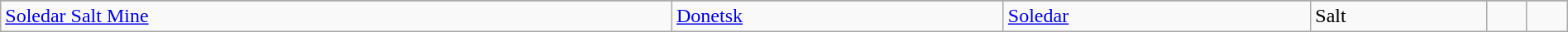<table class="wikitable sortable" style="width:100%">
<tr ! Name !! Oblast !! Municipality !! class="unsortable" | Notes !! class="unsortable" | Location !! class="unsortable" style="width:150px" | Picture>
</tr>
<tr>
<td><a href='#'>Soledar Salt Mine</a></td>
<td><a href='#'>Donetsk</a></td>
<td><a href='#'>Soledar</a></td>
<td>Salt</td>
<td></td>
<td></td>
</tr>
</table>
